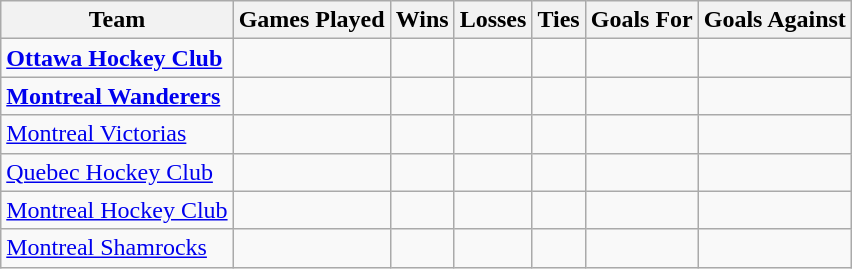<table class="wikitable">
<tr>
<th>Team</th>
<th>Games Played</th>
<th>Wins</th>
<th>Losses</th>
<th>Ties</th>
<th>Goals For</th>
<th>Goals Against</th>
</tr>
<tr>
<td><strong><a href='#'>Ottawa Hockey Club</a></strong></td>
<td></td>
<td></td>
<td></td>
<td></td>
<td></td>
<td></td>
</tr>
<tr>
<td><strong><a href='#'>Montreal Wanderers</a></strong></td>
<td></td>
<td></td>
<td></td>
<td></td>
<td></td>
<td></td>
</tr>
<tr>
<td><a href='#'>Montreal Victorias</a></td>
<td></td>
<td></td>
<td></td>
<td></td>
<td></td>
<td></td>
</tr>
<tr>
<td><a href='#'>Quebec Hockey Club</a></td>
<td></td>
<td></td>
<td></td>
<td></td>
<td></td>
<td></td>
</tr>
<tr>
<td><a href='#'>Montreal Hockey Club</a></td>
<td></td>
<td></td>
<td></td>
<td></td>
<td></td>
<td></td>
</tr>
<tr>
<td><a href='#'>Montreal Shamrocks</a></td>
<td></td>
<td></td>
<td></td>
<td></td>
<td></td>
<td></td>
</tr>
</table>
